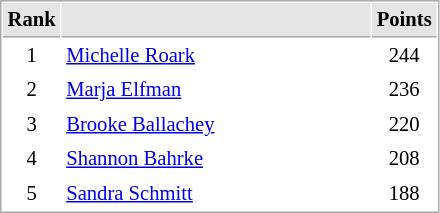<table cellspacing="1" cellpadding="3" style="border:1px solid #AAAAAA;font-size:86%">
<tr bgcolor="#E4E4E4">
<th style="border-bottom:1px solid #AAAAAA" width=10>Rank</th>
<th style="border-bottom:1px solid #AAAAAA" width=200></th>
<th style="border-bottom:1px solid #AAAAAA" width=20>Points</th>
</tr>
<tr>
<td align="center">1</td>
<td> <a href='#'>Michelle Roark</a></td>
<td align=center>244</td>
</tr>
<tr>
<td align="center">2</td>
<td> <a href='#'>Marja Elfman</a></td>
<td align=center>236</td>
</tr>
<tr>
<td align="center">3</td>
<td> <a href='#'>Brooke Ballachey</a></td>
<td align=center>220</td>
</tr>
<tr>
<td align="center">4</td>
<td> <a href='#'>Shannon Bahrke</a></td>
<td align=center>208</td>
</tr>
<tr>
<td align="center">5</td>
<td> <a href='#'>Sandra Schmitt</a></td>
<td align=center>188</td>
</tr>
</table>
